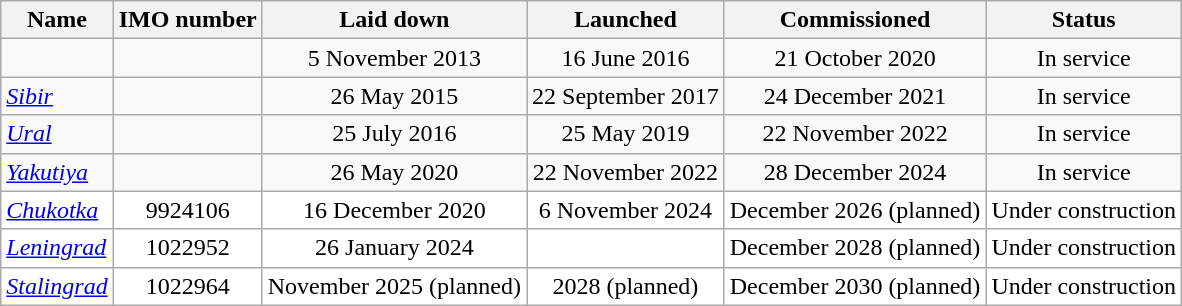<table class="wikitable">
<tr>
<th>Name</th>
<th align="center">IMO number</th>
<th align="center">Laid down</th>
<th align="center">Launched</th>
<th align="center">Commissioned</th>
<th align="center">Status</th>
</tr>
<tr>
<td></td>
<td align="center"></td>
<td align="center">5 November 2013</td>
<td align="center">16 June 2016</td>
<td align="center">21 October 2020</td>
<td align="center">In service</td>
</tr>
<tr>
<td><em><a href='#'>Sibir</a></em></td>
<td align="center"></td>
<td align="center">26 May 2015</td>
<td align="center">22 September 2017</td>
<td align="center">24 December 2021</td>
<td align="center">In service</td>
</tr>
<tr>
<td><em><a href='#'>Ural</a></em></td>
<td align="center"></td>
<td align="center">25 July 2016</td>
<td align="center">25 May 2019</td>
<td align="center">22 November 2022</td>
<td align="center">In service</td>
</tr>
<tr>
<td><em><a href='#'>Yakutiya</a></em></td>
<td align="center"></td>
<td align="center">26 May 2020</td>
<td align="center">22 November 2022</td>
<td align="center">28 December 2024</td>
<td align="center">In service</td>
</tr>
<tr style="background:#FFFFFF;">
<td><em><a href='#'>Chukotka</a></em></td>
<td align="center">9924106</td>
<td align="center">16 December 2020</td>
<td align="center">6 November 2024</td>
<td align="center">December 2026 (planned)</td>
<td align="center">Under construction</td>
</tr>
<tr style="background:#FFFFFF;">
<td><em><a href='#'>Leningrad</a></em></td>
<td align="center">1022952</td>
<td align="center">26 January 2024</td>
<td align="center"></td>
<td align="center">December 2028 (planned)</td>
<td align="center">Under construction</td>
</tr>
<tr style="background:#FFFFFF;">
<td><em><a href='#'>Stalingrad</a></em></td>
<td align="center">1022964</td>
<td align="center">November 2025 (planned)</td>
<td align="center">2028 (planned)</td>
<td align="center">December 2030 (planned)</td>
<td align="center">Under construction</td>
</tr>
</table>
